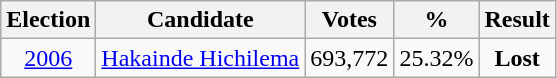<table class="wikitable" style="text-align:center">
<tr>
<th><strong>Election</strong></th>
<th><strong>Candidate</strong></th>
<th><strong>Votes</strong></th>
<th><strong>%</strong></th>
<th>Result</th>
</tr>
<tr>
<td><a href='#'>2006</a></td>
<td><a href='#'>Hakainde Hichilema</a></td>
<td>693,772</td>
<td>25.32%</td>
<td><strong>Lost</strong> </td>
</tr>
</table>
